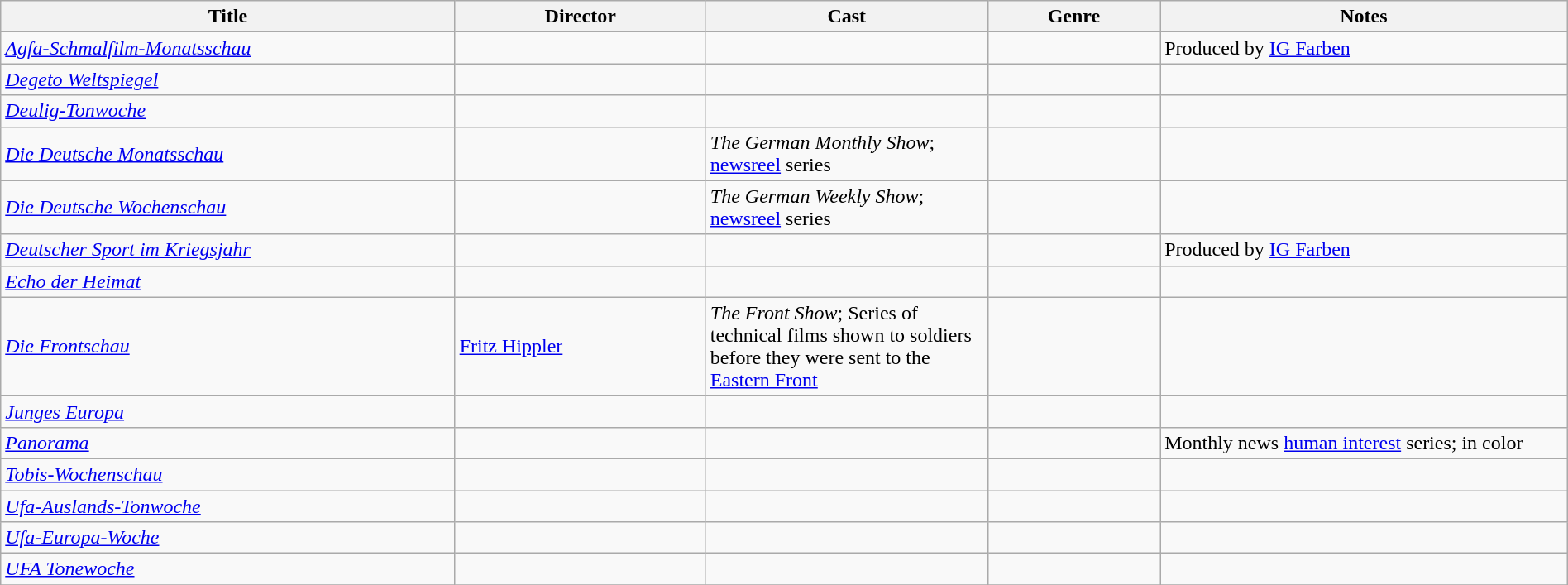<table class="wikitable" width= "100%">
<tr>
<th width=29%>Title</th>
<th width=16%>Director</th>
<th width=18%>Cast</th>
<th width=11%>Genre</th>
<th width=26%>Notes</th>
</tr>
<tr>
<td><em><a href='#'>Agfa-Schmalfilm-Monatsschau</a></em></td>
<td></td>
<td></td>
<td></td>
<td>Produced by <a href='#'>IG Farben</a></td>
</tr>
<tr>
<td><em><a href='#'>Degeto Weltspiegel</a></em></td>
<td></td>
<td></td>
<td></td>
<td></td>
</tr>
<tr>
<td><em><a href='#'>Deulig-Tonwoche</a></em></td>
<td></td>
<td></td>
<td></td>
<td></td>
</tr>
<tr>
<td><em><a href='#'>Die Deutsche Monatsschau</a></em></td>
<td></td>
<td><em>The German Monthly Show</em>; <a href='#'>newsreel</a> series</td>
<td></td>
<td></td>
</tr>
<tr>
<td><em><a href='#'>Die Deutsche Wochenschau</a></em></td>
<td></td>
<td><em>The German Weekly Show</em>; <a href='#'>newsreel</a> series</td>
<td></td>
<td></td>
</tr>
<tr>
<td><em><a href='#'>Deutscher Sport im Kriegsjahr</a></em></td>
<td></td>
<td></td>
<td></td>
<td>Produced by <a href='#'>IG Farben</a></td>
</tr>
<tr>
<td><em><a href='#'>Echo der Heimat</a></em></td>
<td></td>
<td></td>
<td></td>
<td></td>
</tr>
<tr>
<td><em><a href='#'>Die Frontschau</a></em></td>
<td><a href='#'>Fritz Hippler</a></td>
<td><em>The Front Show</em>; Series of technical films shown to soldiers before they were sent to the <a href='#'>Eastern Front</a></td>
<td></td>
<td></td>
</tr>
<tr>
<td><em><a href='#'>Junges Europa</a></em></td>
<td></td>
<td></td>
<td></td>
<td></td>
</tr>
<tr>
<td><em><a href='#'>Panorama</a></em></td>
<td></td>
<td></td>
<td></td>
<td>Monthly news <a href='#'>human interest</a> series; in color</td>
</tr>
<tr>
<td><em><a href='#'>Tobis-Wochenschau</a></em></td>
<td></td>
<td></td>
<td></td>
<td></td>
</tr>
<tr>
<td><em><a href='#'>Ufa-Auslands-Tonwoche</a></em></td>
<td></td>
<td></td>
<td></td>
<td></td>
</tr>
<tr>
<td><em><a href='#'>Ufa-Europa-Woche</a></em></td>
<td></td>
<td></td>
<td></td>
<td></td>
</tr>
<tr>
<td><em><a href='#'>UFA Tonewoche</a></em></td>
<td></td>
<td></td>
<td></td>
<td></td>
</tr>
<tr>
</tr>
</table>
